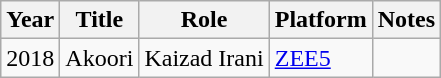<table class="wikitable sortable">
<tr>
<th>Year</th>
<th>Title</th>
<th>Role</th>
<th>Platform</th>
<th>Notes</th>
</tr>
<tr>
<td>2018</td>
<td>Akoori</td>
<td>Kaizad Irani</td>
<td><a href='#'>ZEE5</a></td>
<td></td>
</tr>
</table>
